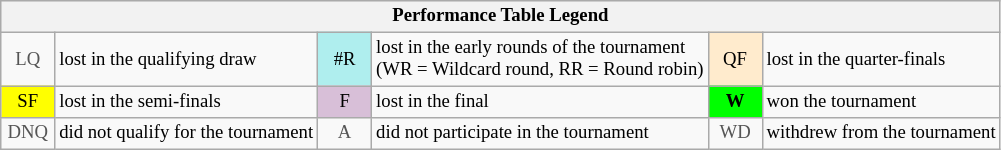<table class="wikitable" style="font-size:78%;">
<tr bgcolor="#efefef">
<th colspan="6">Performance Table Legend</th>
</tr>
<tr>
<td align="center" style="color:#555555;" width="30">LQ</td>
<td>lost in the qualifying draw</td>
<td align="center" style="background:#afeeee;">#R</td>
<td>lost in the early rounds of the tournament<br>(WR = Wildcard round, RR = Round robin)</td>
<td align="center" style="background:#ffebcd;">QF</td>
<td>lost in the quarter-finals</td>
</tr>
<tr>
<td align="center" style="background:yellow;">SF</td>
<td>lost in the semi-finals</td>
<td align="center" style="background:#D8BFD8;">F</td>
<td>lost in the final</td>
<td align="center" style="background:#00ff00;"><strong>W</strong></td>
<td>won the tournament</td>
</tr>
<tr>
<td align="center" style="color:#555555;" width="30">DNQ</td>
<td>did not qualify for the tournament</td>
<td align="center" style="color:#555555;" width="30">A</td>
<td>did not participate in the tournament</td>
<td align="center" style="color:#555555;" width="30">WD</td>
<td>withdrew from the tournament</td>
</tr>
</table>
